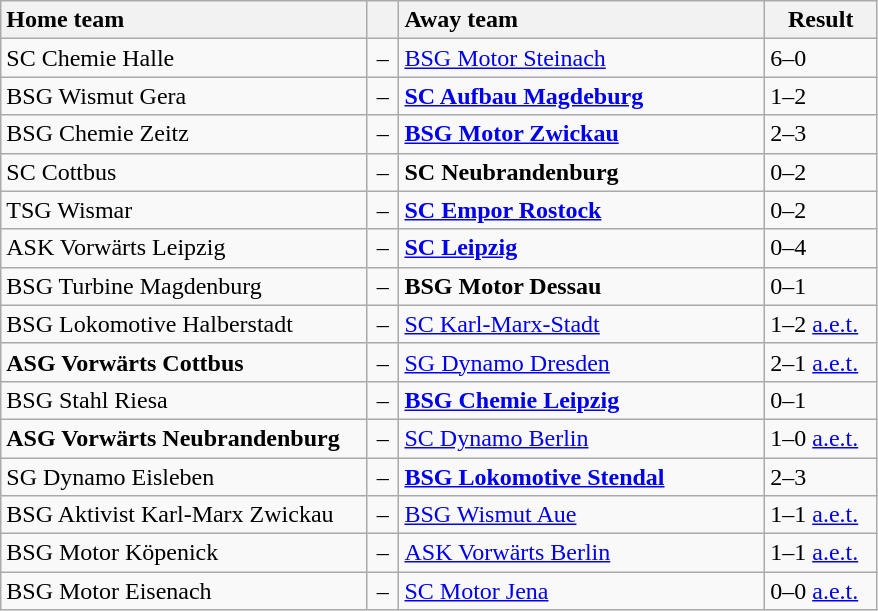<table class="wikitable" style="width:585px;">
<tr>
<th style="width:250px; text-align:left;">Home team</th>
<th style="width:15px;"></th>
<th style="width:250px; text-align:left;">Away team</th>
<th style="width:70px;" align="center;">Result</th>
</tr>
<tr>
<td>SC Chemie Halle</td>
<td style="text-align:center;">–</td>
<td><a href='#'>BSG Motor Steinach</a></td>
<td>6–0</td>
</tr>
<tr>
<td>BSG Wismut Gera</td>
<td style="text-align:center;">–</td>
<td><strong><a href='#'>SC Aufbau Magdeburg</a></strong></td>
<td>1–2</td>
</tr>
<tr>
<td>BSG Chemie Zeitz</td>
<td style="text-align:center;">–</td>
<td><strong><a href='#'>BSG Motor Zwickau</a></strong></td>
<td>2–3</td>
</tr>
<tr>
<td>SC Cottbus</td>
<td style="text-align:center;">–</td>
<td><strong>SC Neubrandenburg</strong></td>
<td>0–2</td>
</tr>
<tr>
<td>TSG Wismar</td>
<td style="text-align:center;">–</td>
<td><strong><a href='#'>SC Empor Rostock</a></strong></td>
<td>0–2</td>
</tr>
<tr>
<td>ASK Vorwärts Leipzig</td>
<td style="text-align:center;">–</td>
<td><strong><a href='#'>SC Leipzig</a></strong></td>
<td>0–4</td>
</tr>
<tr>
<td>BSG Turbine Magdenburg</td>
<td style="text-align:center;">–</td>
<td><strong>BSG Motor Dessau</strong></td>
<td>0–1</td>
</tr>
<tr>
<td>BSG Lokomotive Halberstadt</td>
<td style="text-align:center;">–</td>
<td><a href='#'>SC Karl-Marx-Stadt</a></td>
<td>1–2 <a href='#'>a.e.t.</a></td>
</tr>
<tr>
<td><strong>ASG Vorwärts Cottbus</strong></td>
<td style="text-align:center;">–</td>
<td><a href='#'>SG Dynamo Dresden</a></td>
<td>2–1 <a href='#'>a.e.t.</a></td>
</tr>
<tr>
<td>BSG Stahl Riesa</td>
<td style="text-align:center;">–</td>
<td><strong><a href='#'>BSG Chemie Leipzig</a></strong></td>
<td>0–1</td>
</tr>
<tr>
<td><strong>ASG Vorwärts Neubrandenburg</strong></td>
<td style="text-align:center;">–</td>
<td><a href='#'>SC Dynamo Berlin</a></td>
<td>1–0 <a href='#'>a.e.t.</a></td>
</tr>
<tr>
<td>SG Dynamo Eisleben</td>
<td style="text-align:center;">–</td>
<td><strong><a href='#'>BSG Lokomotive Stendal</a></strong></td>
<td>2–3</td>
</tr>
<tr>
<td>BSG Aktivist Karl-Marx Zwickau</td>
<td style="text-align:center;">–</td>
<td><a href='#'>BSG Wismut Aue</a></td>
<td>1–1 <a href='#'>a.e.t.</a></td>
</tr>
<tr>
<td>BSG Motor Köpenick</td>
<td style="text-align:center;">–</td>
<td><a href='#'>ASK Vorwärts Berlin</a></td>
<td>1–1 <a href='#'>a.e.t.</a></td>
</tr>
<tr>
<td>BSG Motor Eisenach</td>
<td style="text-align:center;">–</td>
<td><a href='#'>SC Motor Jena</a></td>
<td>0–0 <a href='#'>a.e.t.</a></td>
</tr>
</table>
